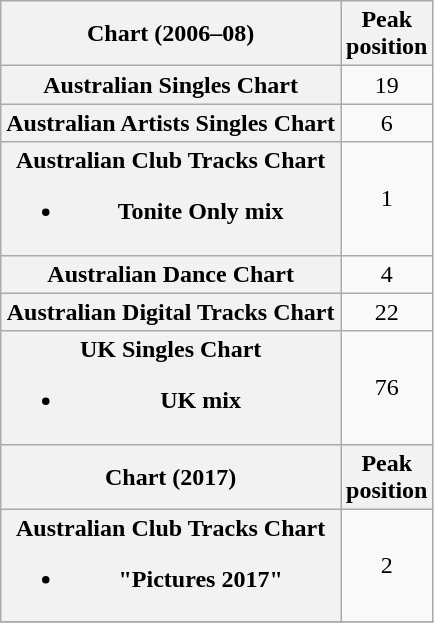<table class="wikitable plainrowheaders sortable" style="text-align:center;" border="1">
<tr>
<th scope="col">Chart (2006–08)</th>
<th scope="col">Peak<br>position</th>
</tr>
<tr>
<th scope="row">Australian Singles Chart</th>
<td>19</td>
</tr>
<tr>
<th scope="row">Australian Artists Singles Chart</th>
<td>6</td>
</tr>
<tr>
<th scope="row">Australian Club Tracks Chart<br><ul><li>Tonite Only mix</li></ul></th>
<td>1</td>
</tr>
<tr>
<th scope="row">Australian Dance Chart</th>
<td>4</td>
</tr>
<tr>
<th scope="row">Australian Digital Tracks Chart</th>
<td>22</td>
</tr>
<tr>
<th scope="row">UK Singles Chart<br><ul><li>UK mix</li></ul></th>
<td>76</td>
</tr>
<tr>
<th scope="col">Chart (2017)</th>
<th scope="col">Peak<br>position</th>
</tr>
<tr>
<th scope="row">Australian Club Tracks Chart<br><ul><li>"Pictures 2017"</li></ul></th>
<td>2</td>
</tr>
<tr>
</tr>
</table>
